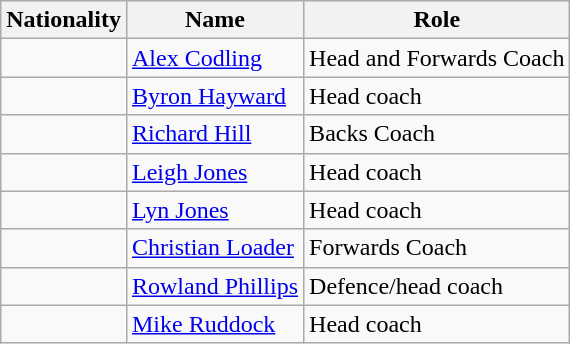<table class="wikitable">
<tr>
<th>Nationality</th>
<th>Name</th>
<th>Role</th>
</tr>
<tr>
<td></td>
<td><a href='#'>Alex Codling</a></td>
<td>Head and Forwards Coach</td>
</tr>
<tr>
<td></td>
<td><a href='#'>Byron Hayward</a></td>
<td>Head coach</td>
</tr>
<tr>
<td></td>
<td><a href='#'>Richard Hill</a></td>
<td>Backs Coach</td>
</tr>
<tr>
<td></td>
<td><a href='#'>Leigh Jones</a></td>
<td>Head coach</td>
</tr>
<tr>
<td></td>
<td><a href='#'>Lyn Jones</a></td>
<td>Head coach</td>
</tr>
<tr>
<td></td>
<td><a href='#'>Christian Loader</a></td>
<td>Forwards Coach</td>
</tr>
<tr>
<td></td>
<td><a href='#'>Rowland Phillips</a></td>
<td>Defence/head coach</td>
</tr>
<tr>
<td></td>
<td><a href='#'>Mike Ruddock</a></td>
<td>Head coach</td>
</tr>
</table>
